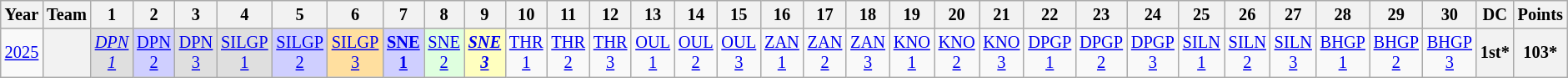<table class="wikitable" style="text-align:center; font-size:85%;">
<tr>
<th>Year</th>
<th>Team</th>
<th>1</th>
<th>2</th>
<th>3</th>
<th>4</th>
<th>5</th>
<th>6</th>
<th>7</th>
<th>8</th>
<th>9</th>
<th>10</th>
<th>11</th>
<th>12</th>
<th>13</th>
<th>14</th>
<th>15</th>
<th>16</th>
<th>17</th>
<th>18</th>
<th>19</th>
<th>20</th>
<th>21</th>
<th>22</th>
<th>23</th>
<th>24</th>
<th>25</th>
<th>26</th>
<th>27</th>
<th>28</th>
<th>29</th>
<th>30</th>
<th>DC</th>
<th>Points</th>
</tr>
<tr>
<td><a href='#'>2025</a></td>
<th></th>
<td style="background:#DFDFDF;"><em><a href='#'>DPN<br>1</a></em><br></td>
<td style="background:#CFCFFF;"><a href='#'>DPN<br>2</a><br></td>
<td style="background:#DFDFDF;"><a href='#'>DPN<br>3</a><br></td>
<td style="background:#DFDFDF;"><a href='#'>SILGP<br>1</a><br></td>
<td style="background:#CFCFFF;"><a href='#'>SILGP<br>2</a><br></td>
<td style="background:#FFDF9F;"><a href='#'>SILGP<br>3</a><br></td>
<td style="background:#CFCFFF;"><strong><a href='#'>SNE<br>1</a></strong><br></td>
<td style="background:#DFFFDF;"><a href='#'>SNE<br>2</a><br></td>
<td style="background:#FFFFBF"><strong><em><a href='#'>SNE<br>3</a></em></strong><br></td>
<td style="background:#;"><a href='#'>THR<br>1</a><br></td>
<td style="background:#;"><a href='#'>THR<br>2</a><br></td>
<td style="background:#;"><a href='#'>THR<br>3</a><br></td>
<td style="background:#;"><a href='#'>OUL<br>1</a><br></td>
<td style="background:#;"><a href='#'>OUL<br>2</a><br></td>
<td style="background:#;"><a href='#'>OUL<br>3</a><br></td>
<td style="background:#;"><a href='#'>ZAN<br>1</a><br></td>
<td style="background:#;"><a href='#'>ZAN<br>2</a><br></td>
<td style="background:#;"><a href='#'>ZAN<br>3</a><br></td>
<td style="background:#;"><a href='#'>KNO<br>1</a><br></td>
<td style="background:#;"><a href='#'>KNO<br>2</a><br></td>
<td style="background:#;"><a href='#'>KNO<br>3</a><br></td>
<td style="background:#;"><a href='#'>DPGP<br>1</a><br></td>
<td style="background:#;"><a href='#'>DPGP<br>2</a><br></td>
<td style="background:#;"><a href='#'>DPGP<br>3</a><br></td>
<td style="background:#;"><a href='#'>SILN<br>1</a><br></td>
<td style="background:#;"><a href='#'>SILN<br>2</a><br></td>
<td style="background:#;"><a href='#'>SILN<br>3</a><br></td>
<td style="background:#;"><a href='#'>BHGP<br>1</a><br></td>
<td style="background:#;"><a href='#'>BHGP<br>2</a><br></td>
<td style="background:#;"><a href='#'>BHGP<br>3</a><br></td>
<th>1st*</th>
<th>103*</th>
</tr>
</table>
